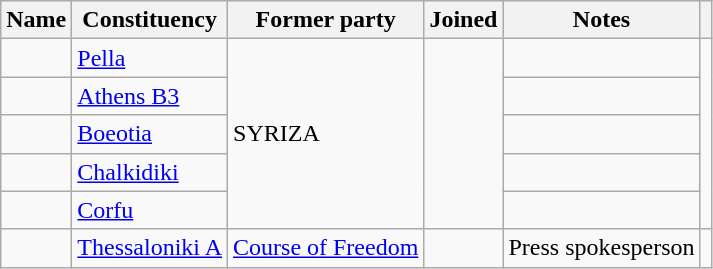<table class="wikitable sortable">
<tr>
<th>Name</th>
<th>Constituency</th>
<th>Former party</th>
<th>Joined</th>
<th>Notes</th>
<th></th>
</tr>
<tr>
<td></td>
<td><a href='#'>Pella</a></td>
<td rowspan="5">SYRIZA</td>
<td rowspan="5"></td>
<td></td>
<td rowspan="5"></td>
</tr>
<tr>
<td></td>
<td><a href='#'>Athens B3</a></td>
<td></td>
</tr>
<tr>
<td></td>
<td><a href='#'>Boeotia</a></td>
<td></td>
</tr>
<tr>
<td></td>
<td><a href='#'>Chalkidiki</a></td>
<td></td>
</tr>
<tr>
<td></td>
<td><a href='#'>Corfu</a></td>
<td></td>
</tr>
<tr>
<td></td>
<td><a href='#'>Thessaloniki A</a></td>
<td><a href='#'>Course of Freedom</a></td>
<td></td>
<td>Press spokesperson</td>
<td></td>
</tr>
</table>
